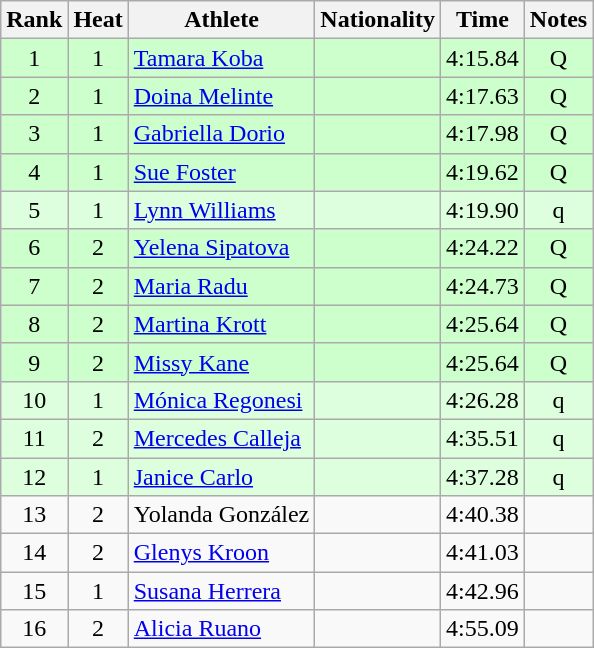<table class="wikitable sortable" style="text-align:center">
<tr>
<th>Rank</th>
<th>Heat</th>
<th>Athlete</th>
<th>Nationality</th>
<th>Time</th>
<th>Notes</th>
</tr>
<tr bgcolor=ccffcc>
<td>1</td>
<td>1</td>
<td align=left><a href='#'>Tamara Koba</a></td>
<td align=left></td>
<td>4:15.84</td>
<td>Q</td>
</tr>
<tr bgcolor=ccffcc>
<td>2</td>
<td>1</td>
<td align=left><a href='#'>Doina Melinte</a></td>
<td align=left></td>
<td>4:17.63</td>
<td>Q</td>
</tr>
<tr bgcolor=ccffcc>
<td>3</td>
<td>1</td>
<td align=left><a href='#'>Gabriella Dorio</a></td>
<td align=left></td>
<td>4:17.98</td>
<td>Q</td>
</tr>
<tr bgcolor=ccffcc>
<td>4</td>
<td>1</td>
<td align=left><a href='#'>Sue Foster</a></td>
<td align=left></td>
<td>4:19.62</td>
<td>Q</td>
</tr>
<tr bgcolor=ddffdd>
<td>5</td>
<td>1</td>
<td align=left><a href='#'>Lynn Williams</a></td>
<td align=left></td>
<td>4:19.90</td>
<td>q</td>
</tr>
<tr bgcolor=ccffcc>
<td>6</td>
<td>2</td>
<td align=left><a href='#'>Yelena Sipatova</a></td>
<td align=left></td>
<td>4:24.22</td>
<td>Q</td>
</tr>
<tr bgcolor=ccffcc>
<td>7</td>
<td>2</td>
<td align=left><a href='#'>Maria Radu</a></td>
<td align=left></td>
<td>4:24.73</td>
<td>Q</td>
</tr>
<tr bgcolor=ccffcc>
<td>8</td>
<td>2</td>
<td align=left><a href='#'>Martina Krott</a></td>
<td align=left></td>
<td>4:25.64</td>
<td>Q</td>
</tr>
<tr bgcolor=ccffcc>
<td>9</td>
<td>2</td>
<td align=left><a href='#'>Missy Kane</a></td>
<td align=left></td>
<td>4:25.64</td>
<td>Q</td>
</tr>
<tr bgcolor=ddffdd>
<td>10</td>
<td>1</td>
<td align=left><a href='#'>Mónica Regonesi</a></td>
<td align=left></td>
<td>4:26.28</td>
<td>q</td>
</tr>
<tr bgcolor=ddffdd>
<td>11</td>
<td>2</td>
<td align=left><a href='#'>Mercedes Calleja</a></td>
<td align=left></td>
<td>4:35.51</td>
<td>q</td>
</tr>
<tr bgcolor=ddffdd>
<td>12</td>
<td>1</td>
<td align=left><a href='#'>Janice Carlo</a></td>
<td align=left></td>
<td>4:37.28</td>
<td>q</td>
</tr>
<tr>
<td>13</td>
<td>2</td>
<td align=left>Yolanda González</td>
<td align=left></td>
<td>4:40.38</td>
<td></td>
</tr>
<tr>
<td>14</td>
<td>2</td>
<td align=left><a href='#'>Glenys Kroon</a></td>
<td align=left></td>
<td>4:41.03</td>
<td></td>
</tr>
<tr>
<td>15</td>
<td>1</td>
<td align=left><a href='#'>Susana Herrera</a></td>
<td align=left></td>
<td>4:42.96</td>
<td></td>
</tr>
<tr>
<td>16</td>
<td>2</td>
<td align=left><a href='#'>Alicia Ruano</a></td>
<td align=left></td>
<td>4:55.09</td>
<td></td>
</tr>
</table>
